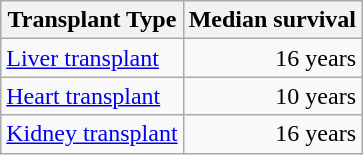<table class=wikitable>
<tr>
<th>Transplant Type</th>
<th>Median survival</th>
</tr>
<tr valign="top">
<td><a href='#'>Liver transplant</a></td>
<td style="text-align:right;">16 years</td>
</tr>
<tr valign="top">
<td><a href='#'>Heart transplant</a></td>
<td style="text-align:right;">10 years</td>
</tr>
<tr>
<td><a href='#'>Kidney transplant</a></td>
<td style="text-align:right;">16 years</td>
</tr>
</table>
